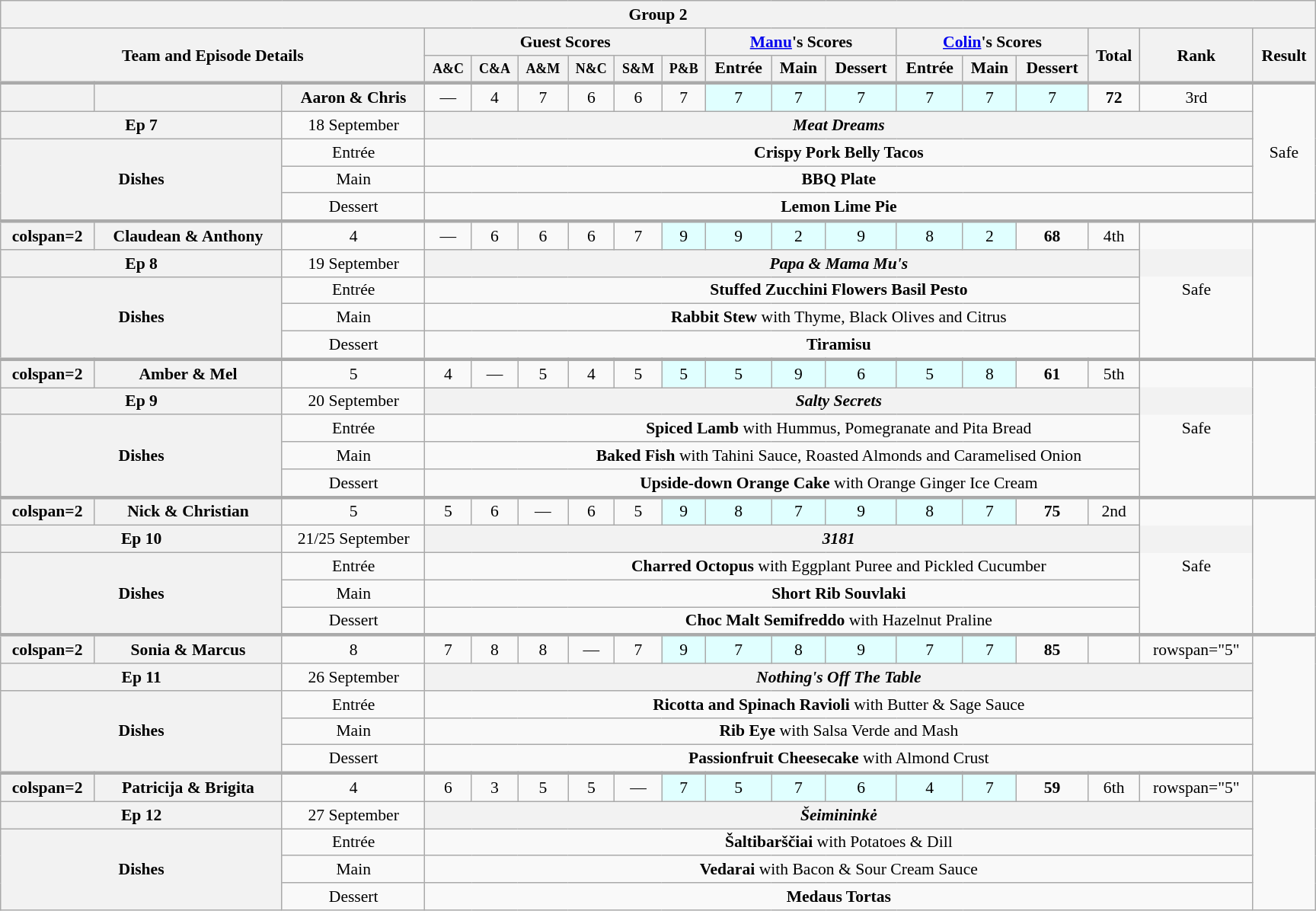<table class="wikitable plainrowheaders" style="margin:1em auto; text-align:center; font-size:90%; width:80em;">
<tr>
<th colspan="18" >Group 2</th>
</tr>
<tr>
<th scope="col" rowspan="2" colspan="3">Team and Episode Details</th>
<th scope="col" colspan="6">Guest Scores</th>
<th scope="col" colspan="3"><a href='#'>Manu</a>'s Scores</th>
<th scope="col" colspan="3"><a href='#'>Colin</a>'s Scores</th>
<th scope="col" rowspan="2">Total<br><small></small></th>
<th scope="col" rowspan="2">Rank</th>
<th scope="col" rowspan="2">Result</th>
</tr>
<tr>
<th scope="col"><small>A&C</small></th>
<th scope="col"><small>C&A</small></th>
<th scope="col"><small>A&M</small></th>
<th scope="col"><small>N&C</small></th>
<th scope="col"><small>S&M</small></th>
<th scope="col"><small>P&B</small></th>
<th scope="col">Entrée</th>
<th scope="col">Main</th>
<th scope="col">Dessert</th>
<th scope="col">Entrée</th>
<th scope="col">Main</th>
<th scope="col">Dessert</th>
</tr>
<tr style="border-top:3px solid #aaa;">
<th></th>
<th></th>
<th>Aaron & Chris</th>
<td>—</td>
<td>4</td>
<td>7</td>
<td>6</td>
<td>6</td>
<td>7</td>
<td bgcolor="#e0ffff">7</td>
<td bgcolor="#e0ffff">7</td>
<td bgcolor="#e0ffff">7</td>
<td bgcolor="#e0ffff">7</td>
<td bgcolor="#e0ffff">7</td>
<td bgcolor="#e0ffff">7</td>
<td><strong>72</strong></td>
<td>3rd</td>
<td rowspan="5">Safe</td>
</tr>
<tr>
<th colspan="2">Ep 7</th>
<td>18 September</td>
<th colspan="14"><strong><em>Meat Dreams</em></strong></th>
</tr>
<tr>
<th colspan="2" rowspan="3">Dishes</th>
<td>Entrée</td>
<td colspan="14"><strong>Crispy Pork Belly Tacos</strong></td>
</tr>
<tr>
<td>Main</td>
<td colspan="14"><strong>BBQ Plate</strong></td>
</tr>
<tr>
<td>Dessert</td>
<td colspan="14"><strong>Lemon Lime Pie</strong></td>
</tr>
<tr style="border-top:3px solid #aaa;">
<th>colspan=2 </th>
<th>Claudean & Anthony</th>
<td>4</td>
<td>—</td>
<td>6</td>
<td>6</td>
<td>6</td>
<td>7</td>
<td bgcolor="#e0ffff">9</td>
<td bgcolor="#e0ffff">9</td>
<td bgcolor="#e0ffff">2</td>
<td bgcolor="#e0ffff">9</td>
<td bgcolor="#e0ffff">8</td>
<td bgcolor="#e0ffff">2</td>
<td><strong>68</strong></td>
<td>4th</td>
<td rowspan="5">Safe</td>
</tr>
<tr>
<th colspan="2">Ep 8</th>
<td>19 September</td>
<th colspan="14"><strong><em>Papa & Mama Mu's</em></strong></th>
</tr>
<tr>
<th colspan="2" rowspan="3">Dishes</th>
<td>Entrée</td>
<td colspan="14"><strong>Stuffed Zucchini Flowers Basil Pesto</strong></td>
</tr>
<tr>
<td>Main</td>
<td colspan="14"><strong>Rabbit Stew</strong> with Thyme, Black Olives and Citrus</td>
</tr>
<tr>
<td>Dessert</td>
<td colspan="14"><strong>Tiramisu</strong></td>
</tr>
<tr style="border-top:3px solid #aaa;">
<th>colspan=2 </th>
<th>Amber & Mel</th>
<td>5</td>
<td>4</td>
<td>—</td>
<td>5</td>
<td>4</td>
<td>5</td>
<td bgcolor="#e0ffff">5</td>
<td bgcolor="#e0ffff">5</td>
<td bgcolor="#e0ffff">9</td>
<td bgcolor="#e0ffff">6</td>
<td bgcolor="#e0ffff">5</td>
<td bgcolor="#e0ffff">8</td>
<td><strong>61</strong></td>
<td>5th</td>
<td rowspan="5">Safe</td>
</tr>
<tr>
<th colspan="2">Ep 9</th>
<td>20 September</td>
<th colspan="14"><strong><em>Salty Secrets</em></strong></th>
</tr>
<tr>
<th colspan="2" rowspan="3">Dishes</th>
<td>Entrée</td>
<td colspan="14"><strong>Spiced Lamb</strong> with Hummus, Pomegranate and Pita Bread</td>
</tr>
<tr>
<td>Main</td>
<td colspan="14"><strong>Baked Fish</strong> with Tahini Sauce, Roasted Almonds and Caramelised Onion</td>
</tr>
<tr>
<td>Dessert</td>
<td colspan="14"><strong>Upside-down Orange Cake</strong> with Orange Ginger Ice Cream</td>
</tr>
<tr style="border-top:3px solid #aaa;">
<th>colspan=2 </th>
<th>Nick & Christian</th>
<td>5</td>
<td>5</td>
<td>6</td>
<td>—</td>
<td>6</td>
<td>5</td>
<td bgcolor="#e0ffff">9</td>
<td bgcolor="#e0ffff">8</td>
<td bgcolor="#e0ffff">7</td>
<td bgcolor="#e0ffff">9</td>
<td bgcolor="#e0ffff">8</td>
<td bgcolor="#e0ffff">7</td>
<td><strong>75</strong></td>
<td>2nd</td>
<td rowspan="5">Safe</td>
</tr>
<tr>
<th colspan="2">Ep 10</th>
<td>21/25 September</td>
<th colspan="14"><strong><em>3181</em></strong></th>
</tr>
<tr>
<th colspan="2" rowspan="3">Dishes</th>
<td>Entrée</td>
<td colspan="14"><strong>Charred Octopus</strong> with Eggplant Puree and Pickled Cucumber</td>
</tr>
<tr>
<td>Main</td>
<td colspan="14"><strong>Short Rib Souvlaki</strong></td>
</tr>
<tr>
<td>Dessert</td>
<td colspan="14"><strong>Choc Malt Semifreddo</strong> with Hazelnut Praline</td>
</tr>
<tr style="border-top:3px solid #aaa;">
<th>colspan=2 </th>
<th>Sonia & Marcus</th>
<td>8</td>
<td>7</td>
<td>8</td>
<td>8</td>
<td>—</td>
<td>7</td>
<td bgcolor="#e0ffff">9</td>
<td bgcolor="#e0ffff">7</td>
<td bgcolor="#e0ffff">8</td>
<td bgcolor="#e0ffff">9</td>
<td bgcolor="#e0ffff">7</td>
<td bgcolor="#e0ffff">7</td>
<td><strong>85</strong></td>
<td></td>
<td>rowspan="5" </td>
</tr>
<tr>
<th colspan="2">Ep 11</th>
<td>26 September</td>
<th colspan="14"><strong><em>Nothing's Off The Table</em></strong></th>
</tr>
<tr>
<th colspan="2" rowspan="3">Dishes</th>
<td>Entrée</td>
<td colspan="14"><strong>Ricotta and Spinach Ravioli</strong> with Butter & Sage Sauce</td>
</tr>
<tr>
<td>Main</td>
<td colspan="14"><strong>Rib Eye</strong> with Salsa Verde and Mash</td>
</tr>
<tr>
<td>Dessert</td>
<td colspan="14"><strong>Passionfruit Cheesecake</strong> with Almond Crust</td>
</tr>
<tr style="border-top:3px solid #aaa;">
<th>colspan=2 </th>
<th>Patricija & Brigita</th>
<td>4</td>
<td>6</td>
<td>3</td>
<td>5</td>
<td>5</td>
<td>—</td>
<td bgcolor="#e0ffff">7</td>
<td bgcolor="#e0ffff">5</td>
<td bgcolor="#e0ffff">7</td>
<td bgcolor="#e0ffff">6</td>
<td bgcolor="#e0ffff">4</td>
<td bgcolor="#e0ffff">7</td>
<td><strong>59 </strong></td>
<td>6th</td>
<td>rowspan="5" </td>
</tr>
<tr>
<th colspan="2">Ep 12</th>
<td>27 September</td>
<th colspan="14"><strong><em>Šeimininkė</em></strong></th>
</tr>
<tr>
<th colspan="2" rowspan="3">Dishes</th>
<td>Entrée</td>
<td colspan="14"><strong>Šaltibarščiai</strong> with Potatoes & Dill</td>
</tr>
<tr>
<td>Main</td>
<td colspan="14"><strong>Vedarai</strong> with Bacon & Sour Cream Sauce</td>
</tr>
<tr>
<td>Dessert</td>
<td colspan="14"><strong>Medaus Tortas</strong></td>
</tr>
</table>
